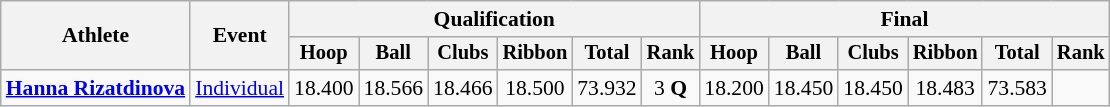<table class=wikitable style="font-size:90%">
<tr>
<th rowspan=2>Athlete</th>
<th rowspan=2>Event</th>
<th colspan=6>Qualification</th>
<th colspan=6>Final</th>
</tr>
<tr style="font-size:95%">
<th>Hoop</th>
<th>Ball</th>
<th>Clubs</th>
<th>Ribbon</th>
<th>Total</th>
<th>Rank</th>
<th>Hoop</th>
<th>Ball</th>
<th>Clubs</th>
<th>Ribbon</th>
<th>Total</th>
<th>Rank</th>
</tr>
<tr align=center>
<td align=left><strong><a href='#'>Hanna Rizatdinova</a></strong></td>
<td align=left><a href='#'>Individual</a></td>
<td>18.400</td>
<td>18.566</td>
<td>18.466</td>
<td>18.500</td>
<td>73.932</td>
<td>3 <strong>Q</strong></td>
<td>18.200</td>
<td>18.450</td>
<td>18.450</td>
<td>18.483</td>
<td>73.583</td>
<td></td>
</tr>
</table>
